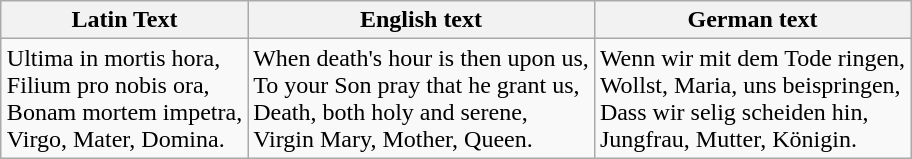<table class="wikitable" style="margin: 1em auto 1em auto;">
<tr>
<th>Latin Text</th>
<th>English text</th>
<th>German text</th>
</tr>
<tr>
<td>Ultima in mortis hora,<br>Filium pro nobis ora,<br>Bonam mortem impetra,<br>Virgo, Mater, Domina.</td>
<td>When death's hour is then upon us,<br>To your Son pray that he grant us,<br>Death, both holy and serene,<br>Virgin Mary, Mother, Queen.</td>
<td>Wenn wir mit dem Tode ringen,<br>Wollst, Maria, uns beispringen,<br>Dass wir selig scheiden hin,<br>Jungfrau, Mutter, Königin.</td>
</tr>
</table>
